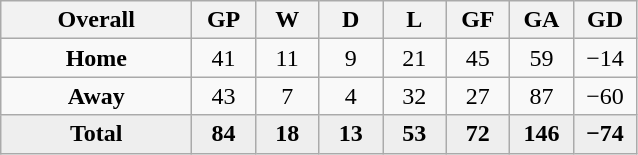<table class="wikitable" style="text-align: center;">
<tr>
<th style="width:120px;">Overall</th>
<th style="width:35px;">GP</th>
<th style="width:35px;">W</th>
<th style="width:35px;">D</th>
<th style="width:35px;">L</th>
<th style="width:35px;">GF</th>
<th style="width:35px;">GA</th>
<th style="width:35px;">GD</th>
</tr>
<tr>
<td><strong>Home</strong></td>
<td>41</td>
<td>11</td>
<td>9</td>
<td>21</td>
<td>45</td>
<td>59</td>
<td>−14</td>
</tr>
<tr>
<td><strong>Away</strong></td>
<td>43</td>
<td>7</td>
<td>4</td>
<td>32</td>
<td>27</td>
<td>87</td>
<td>−60</td>
</tr>
<tr style="background:#eee;">
<td><strong>Total</strong></td>
<td><strong>84</strong></td>
<td><strong>18</strong></td>
<td><strong>13</strong></td>
<td><strong>53</strong></td>
<td><strong>72</strong></td>
<td><strong>146</strong></td>
<td><strong>−74</strong></td>
</tr>
</table>
